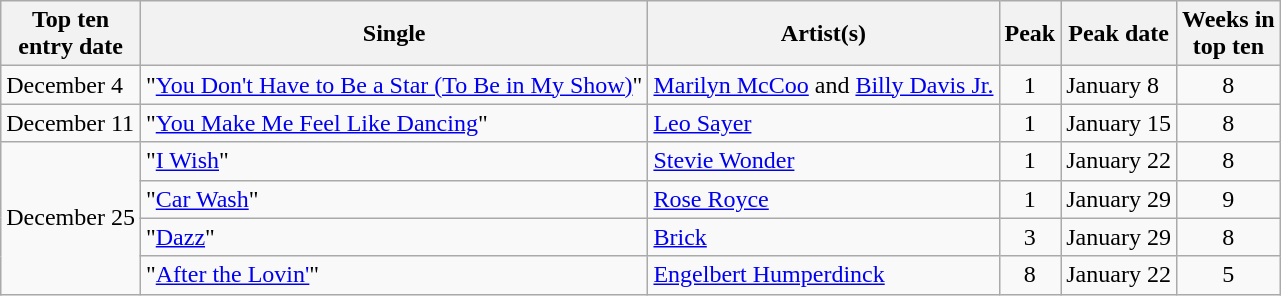<table class="wikitable sortable">
<tr>
<th>Top ten<br>entry date</th>
<th>Single</th>
<th>Artist(s)</th>
<th>Peak</th>
<th>Peak date</th>
<th>Weeks in<br>top ten</th>
</tr>
<tr>
<td>December 4</td>
<td>"<a href='#'>You Don't Have to Be a Star (To Be in My Show)</a>"</td>
<td><a href='#'>Marilyn McCoo</a> and <a href='#'>Billy Davis Jr.</a></td>
<td align=center>1</td>
<td>January 8</td>
<td align=center>8</td>
</tr>
<tr>
<td>December 11</td>
<td>"<a href='#'>You Make Me Feel Like Dancing</a>"</td>
<td><a href='#'>Leo Sayer</a></td>
<td align=center>1</td>
<td>January 15</td>
<td align=center>8</td>
</tr>
<tr>
<td rowspan="4">December 25</td>
<td>"<a href='#'>I Wish</a>"</td>
<td><a href='#'>Stevie Wonder</a></td>
<td align=center>1</td>
<td>January 22</td>
<td align=center>8</td>
</tr>
<tr>
<td>"<a href='#'>Car Wash</a>"</td>
<td><a href='#'>Rose Royce</a></td>
<td align=center>1</td>
<td>January 29</td>
<td align=center>9</td>
</tr>
<tr>
<td>"<a href='#'>Dazz</a>"</td>
<td><a href='#'>Brick</a></td>
<td align=center>3</td>
<td>January 29</td>
<td align=center>8</td>
</tr>
<tr>
<td>"<a href='#'>After the Lovin'</a>"</td>
<td><a href='#'>Engelbert Humperdinck</a></td>
<td align=center>8</td>
<td>January 22</td>
<td align=center>5</td>
</tr>
</table>
